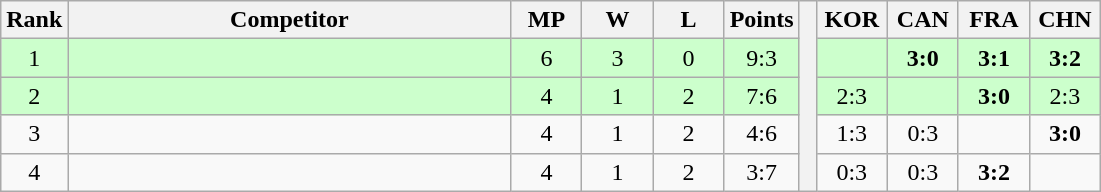<table class="wikitable" style="text-align:center">
<tr>
<th>Rank</th>
<th style="width:18em">Competitor</th>
<th style="width:2.5em">MP</th>
<th style="width:2.5em">W</th>
<th style="width:2.5em">L</th>
<th>Points</th>
<th rowspan="5"> </th>
<th style="width:2.5em">KOR</th>
<th style="width:2.5em">CAN</th>
<th style="width:2.5em">FRA</th>
<th style="width:2.5em">CHN</th>
</tr>
<tr style="background:#cfc;">
<td>1</td>
<td style="text-align:left"></td>
<td>6</td>
<td>3</td>
<td>0</td>
<td>9:3</td>
<td></td>
<td><strong>3:0</strong></td>
<td><strong>3:1</strong></td>
<td><strong>3:2</strong></td>
</tr>
<tr style="background:#cfc;">
<td>2</td>
<td style="text-align:left"></td>
<td>4</td>
<td>1</td>
<td>2</td>
<td>7:6</td>
<td>2:3</td>
<td></td>
<td><strong>3:0</strong></td>
<td>2:3</td>
</tr>
<tr>
<td>3</td>
<td style="text-align:left"></td>
<td>4</td>
<td>1</td>
<td>2</td>
<td>4:6</td>
<td>1:3</td>
<td>0:3</td>
<td></td>
<td><strong>3:0</strong></td>
</tr>
<tr>
<td>4</td>
<td style="text-align:left"></td>
<td>4</td>
<td>1</td>
<td>2</td>
<td>3:7</td>
<td>0:3</td>
<td>0:3</td>
<td><strong>3:2</strong></td>
<td></td>
</tr>
</table>
